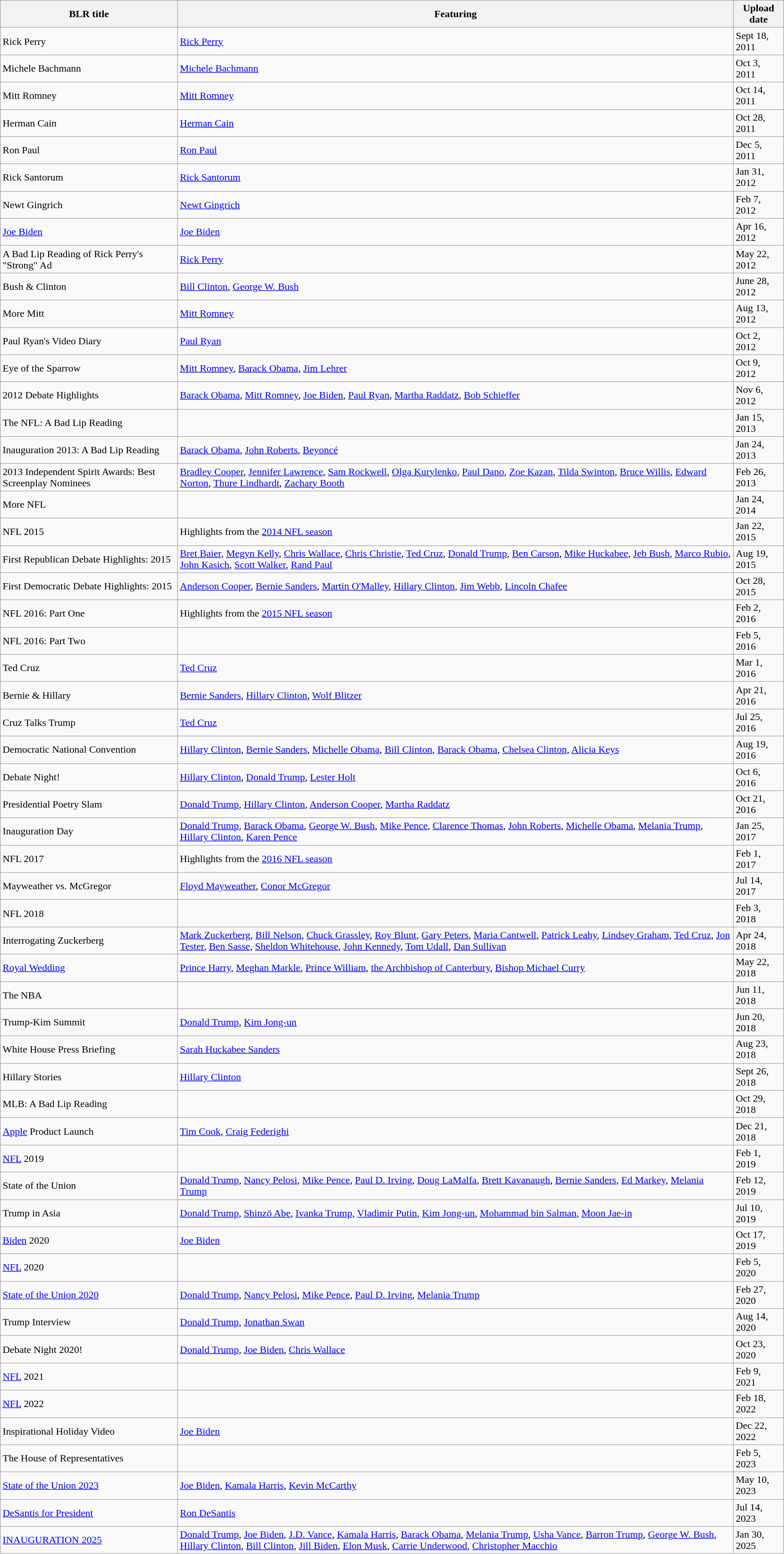<table class="wikitable">
<tr>
<th>BLR title</th>
<th>Featuring</th>
<th>Upload date</th>
</tr>
<tr>
<td>Rick Perry</td>
<td><a href='#'>Rick Perry</a></td>
<td>Sept 18, 2011</td>
</tr>
<tr>
<td>Michele Bachmann</td>
<td><a href='#'>Michele Bachmann</a></td>
<td>Oct 3, 2011</td>
</tr>
<tr>
<td>Mitt Romney</td>
<td><a href='#'>Mitt Romney</a></td>
<td>Oct 14, 2011</td>
</tr>
<tr>
<td>Herman Cain</td>
<td><a href='#'>Herman Cain</a></td>
<td>Oct 28, 2011</td>
</tr>
<tr>
<td>Ron Paul</td>
<td><a href='#'>Ron Paul</a></td>
<td>Dec 5, 2011</td>
</tr>
<tr>
<td>Rick Santorum</td>
<td><a href='#'>Rick Santorum</a></td>
<td>Jan 31, 2012</td>
</tr>
<tr>
<td>Newt Gingrich</td>
<td><a href='#'>Newt Gingrich</a></td>
<td>Feb 7, 2012</td>
</tr>
<tr>
<td><a href='#'>Joe Biden</a></td>
<td><a href='#'>Joe Biden</a></td>
<td>Apr 16, 2012</td>
</tr>
<tr>
<td>A Bad Lip Reading of Rick Perry's "Strong" Ad</td>
<td><a href='#'>Rick Perry</a></td>
<td>May 22, 2012</td>
</tr>
<tr>
<td>Bush & Clinton</td>
<td><a href='#'>Bill Clinton</a>, <a href='#'>George W. Bush</a></td>
<td>June 28, 2012</td>
</tr>
<tr>
<td>More Mitt</td>
<td><a href='#'>Mitt Romney</a></td>
<td>Aug 13, 2012</td>
</tr>
<tr>
<td>Paul Ryan's Video Diary</td>
<td><a href='#'>Paul Ryan</a></td>
<td>Oct 2, 2012</td>
</tr>
<tr>
<td>Eye of the Sparrow</td>
<td><a href='#'>Mitt Romney</a>, <a href='#'>Barack Obama</a>, <a href='#'>Jim Lehrer</a></td>
<td>Oct 9, 2012</td>
</tr>
<tr>
<td>2012 Debate Highlights</td>
<td><a href='#'>Barack Obama</a>, <a href='#'>Mitt Romney</a>, <a href='#'>Joe Biden</a>, <a href='#'>Paul Ryan</a>, <a href='#'>Martha Raddatz</a>, <a href='#'>Bob Schieffer</a></td>
<td>Nov 6, 2012</td>
</tr>
<tr>
<td>The NFL: A Bad Lip Reading</td>
<td></td>
<td>Jan 15, 2013</td>
</tr>
<tr>
<td>Inauguration 2013: A Bad Lip Reading</td>
<td><a href='#'>Barack Obama</a>, <a href='#'>John Roberts</a>, <a href='#'>Beyoncé</a></td>
<td>Jan 24, 2013</td>
</tr>
<tr>
<td>2013 Independent Spirit Awards: Best Screenplay Nominees</td>
<td><a href='#'>Bradley Cooper</a>, <a href='#'>Jennifer Lawrence</a>, <a href='#'>Sam Rockwell</a>, <a href='#'>Olga Kurylenko</a>, <a href='#'>Paul Dano</a>, <a href='#'>Zoe Kazan</a>, <a href='#'>Tilda Swinton</a>, <a href='#'>Bruce Willis</a>, <a href='#'>Edward Norton</a>, <a href='#'>Thure Lindhardt</a>, <a href='#'>Zachary Booth</a></td>
<td>Feb 26, 2013</td>
</tr>
<tr>
<td>More NFL</td>
<td></td>
<td>Jan 24, 2014</td>
</tr>
<tr>
<td>NFL 2015</td>
<td>Highlights from the <a href='#'>2014 NFL season</a></td>
<td>Jan 22, 2015</td>
</tr>
<tr>
<td>First Republican Debate Highlights: 2015</td>
<td><a href='#'>Bret Baier</a>, <a href='#'>Megyn Kelly</a>, <a href='#'>Chris Wallace</a>, <a href='#'>Chris Christie</a>, <a href='#'>Ted Cruz</a>, <a href='#'>Donald Trump</a>, <a href='#'>Ben Carson</a>, <a href='#'>Mike Huckabee</a>, <a href='#'>Jeb Bush</a>, <a href='#'>Marco Rubio</a>, <a href='#'>John Kasich</a>, <a href='#'>Scott Walker</a>, <a href='#'>Rand Paul</a></td>
<td>Aug 19, 2015</td>
</tr>
<tr>
<td>First Democratic Debate Highlights: 2015</td>
<td><a href='#'>Anderson Cooper</a>, <a href='#'>Bernie Sanders</a>, <a href='#'>Martin O'Malley</a>, <a href='#'>Hillary Clinton</a>, <a href='#'>Jim Webb</a>, <a href='#'>Lincoln Chafee</a></td>
<td>Oct 28, 2015</td>
</tr>
<tr>
<td>NFL 2016: Part One</td>
<td>Highlights from the <a href='#'>2015 NFL season</a></td>
<td>Feb 2, 2016</td>
</tr>
<tr>
<td>NFL 2016: Part Two</td>
<td></td>
<td>Feb 5, 2016</td>
</tr>
<tr>
<td>Ted Cruz</td>
<td><a href='#'>Ted Cruz</a></td>
<td>Mar 1, 2016</td>
</tr>
<tr>
<td>Bernie & Hillary</td>
<td><a href='#'>Bernie Sanders</a>, <a href='#'>Hillary Clinton</a>, <a href='#'>Wolf Blitzer</a></td>
<td>Apr 21, 2016</td>
</tr>
<tr>
<td>Cruz Talks Trump</td>
<td><a href='#'>Ted Cruz</a></td>
<td>Jul 25, 2016</td>
</tr>
<tr>
<td>Democratic National Convention</td>
<td><a href='#'>Hillary Clinton</a>, <a href='#'>Bernie Sanders</a>, <a href='#'>Michelle Obama</a>, <a href='#'>Bill Clinton</a>, <a href='#'>Barack Obama</a>, <a href='#'>Chelsea Clinton</a>, <a href='#'>Alicia Keys</a></td>
<td>Aug 19, 2016</td>
</tr>
<tr>
<td>Debate Night!</td>
<td><a href='#'>Hillary Clinton</a>, <a href='#'>Donald Trump</a>, <a href='#'>Lester Holt</a></td>
<td>Oct 6, 2016</td>
</tr>
<tr>
<td>Presidential Poetry Slam</td>
<td><a href='#'>Donald Trump</a>, <a href='#'>Hillary Clinton</a>, <a href='#'>Anderson Cooper</a>, <a href='#'>Martha Raddatz</a></td>
<td>Oct 21, 2016</td>
</tr>
<tr>
<td>Inauguration Day</td>
<td><a href='#'>Donald Trump</a>, <a href='#'>Barack Obama</a>, <a href='#'>George W. Bush</a>, <a href='#'>Mike Pence</a>, <a href='#'>Clarence Thomas</a>, <a href='#'>John Roberts</a>, <a href='#'>Michelle Obama</a>, <a href='#'>Melania Trump</a>, <a href='#'>Hillary Clinton</a>, <a href='#'>Karen Pence</a></td>
<td>Jan 25, 2017</td>
</tr>
<tr>
<td>NFL 2017</td>
<td>Highlights from the <a href='#'>2016 NFL season</a></td>
<td>Feb 1, 2017</td>
</tr>
<tr>
<td>Mayweather vs. McGregor</td>
<td><a href='#'>Floyd Mayweather</a>, <a href='#'>Conor McGregor</a></td>
<td>Jul 14, 2017</td>
</tr>
<tr>
<td>NFL 2018</td>
<td></td>
<td>Feb 3, 2018</td>
</tr>
<tr>
<td>Interrogating Zuckerberg</td>
<td><a href='#'>Mark Zuckerberg</a>, <a href='#'>Bill Nelson</a>, <a href='#'>Chuck Grassley</a>, <a href='#'>Roy Blunt</a>, <a href='#'>Gary Peters</a>, <a href='#'>Maria Cantwell</a>, <a href='#'>Patrick Leahy</a>, <a href='#'>Lindsey Graham</a>, <a href='#'>Ted Cruz</a>, <a href='#'>Jon Tester</a>, <a href='#'>Ben Sasse</a>, <a href='#'>Sheldon Whitehouse</a>, <a href='#'>John Kennedy</a>, <a href='#'>Tom Udall</a>, <a href='#'>Dan Sullivan</a></td>
<td>Apr 24, 2018</td>
</tr>
<tr>
<td><a href='#'>Royal Wedding</a></td>
<td><a href='#'>Prince Harry</a>, <a href='#'>Meghan Markle</a>, <a href='#'>Prince William</a>, <a href='#'>the Archbishop of Canterbury</a>, <a href='#'>Bishop Michael Curry</a></td>
<td>May 22, 2018</td>
</tr>
<tr>
<td>The NBA</td>
<td></td>
<td>Jun 11, 2018</td>
</tr>
<tr>
<td>Trump-Kim Summit</td>
<td><a href='#'>Donald Trump</a>, <a href='#'>Kim Jong-un</a></td>
<td>Jun 20, 2018</td>
</tr>
<tr>
<td>White House Press Briefing</td>
<td><a href='#'>Sarah Huckabee Sanders</a></td>
<td>Aug 23, 2018</td>
</tr>
<tr>
<td>Hillary Stories</td>
<td><a href='#'>Hillary Clinton</a></td>
<td>Sept 26, 2018</td>
</tr>
<tr>
<td>MLB: A Bad Lip Reading</td>
<td></td>
<td>Oct 29, 2018</td>
</tr>
<tr>
<td><a href='#'>Apple</a> Product Launch</td>
<td><a href='#'>Tim Cook</a>, <a href='#'>Craig Federighi</a></td>
<td>Dec 21, 2018</td>
</tr>
<tr>
<td><a href='#'>NFL</a> 2019</td>
<td></td>
<td>Feb 1, 2019</td>
</tr>
<tr>
<td>State of the Union</td>
<td><a href='#'>Donald Trump</a>, <a href='#'>Nancy Pelosi</a>, <a href='#'>Mike Pence</a>, <a href='#'>Paul D. Irving</a>, <a href='#'>Doug LaMalfa</a>, <a href='#'>Brett Kavanaugh</a>, <a href='#'>Bernie Sanders</a>, <a href='#'>Ed Markey</a>, <a href='#'>Melania Trump</a></td>
<td>Feb 12, 2019</td>
</tr>
<tr>
<td>Trump in Asia</td>
<td><a href='#'>Donald Trump</a>, <a href='#'>Shinzō Abe</a>, <a href='#'>Ivanka Trump</a>, <a href='#'>Vladimir Putin</a>, <a href='#'>Kim Jong-un</a>, <a href='#'>Mohammad bin Salman</a>, <a href='#'>Moon Jae-in</a></td>
<td>Jul 10, 2019</td>
</tr>
<tr>
<td><a href='#'>Biden</a> 2020</td>
<td><a href='#'>Joe Biden</a></td>
<td>Oct 17, 2019</td>
</tr>
<tr>
<td><a href='#'>NFL</a> 2020</td>
<td></td>
<td>Feb 5, 2020</td>
</tr>
<tr>
<td><a href='#'>State of the Union 2020</a></td>
<td><a href='#'>Donald Trump</a>, <a href='#'>Nancy Pelosi</a>, <a href='#'>Mike Pence</a>, <a href='#'>Paul D. Irving</a>, <a href='#'>Melania Trump</a></td>
<td>Feb 27, 2020</td>
</tr>
<tr>
<td>Trump Interview</td>
<td><a href='#'>Donald Trump</a>, <a href='#'>Jonathan Swan</a></td>
<td>Aug 14, 2020</td>
</tr>
<tr>
<td>Debate Night 2020!</td>
<td><a href='#'>Donald Trump</a>, <a href='#'>Joe Biden</a>, <a href='#'>Chris Wallace</a></td>
<td>Oct 23, 2020</td>
</tr>
<tr>
<td><a href='#'>NFL</a> 2021</td>
<td></td>
<td>Feb 9, 2021</td>
</tr>
<tr>
<td><a href='#'>NFL</a> 2022</td>
<td></td>
<td>Feb 18, 2022</td>
</tr>
<tr>
<td>Inspirational Holiday Video</td>
<td><a href='#'>Joe Biden</a></td>
<td>Dec 22, 2022</td>
</tr>
<tr>
<td>The House of Representatives</td>
<td></td>
<td>Feb 5, 2023</td>
</tr>
<tr>
<td><a href='#'>State of the Union 2023</a></td>
<td><a href='#'>Joe Biden</a>, <a href='#'>Kamala Harris</a>, <a href='#'>Kevin McCarthy</a></td>
<td>May 10, 2023</td>
</tr>
<tr>
<td><a href='#'>DeSantis for President</a></td>
<td><a href='#'>Ron DeSantis</a></td>
<td>Jul 14, 2023</td>
</tr>
<tr>
<td><a href='#'>INAUGURATION 2025</a></td>
<td><a href='#'>Donald Trump</a>, <a href='#'>Joe Biden</a>, <a href='#'>J.D. Vance</a>, <a href='#'>Kamala Harris</a>, <a href='#'>Barack Obama</a>, <a href='#'>Melania Trump</a>, <a href='#'>Usha Vance</a>, <a href='#'>Barron Trump</a>, <a href='#'>George W. Bush</a>, <a href='#'>Hillary Clinton</a>, <a href='#'>Bill Clinton</a>, <a href='#'>Jill Biden</a>, <a href='#'>Elon Musk</a>, <a href='#'>Carrie Underwood</a>, <a href='#'>Christopher Macchio</a></td>
<td>Jan 30, 2025</td>
</tr>
</table>
